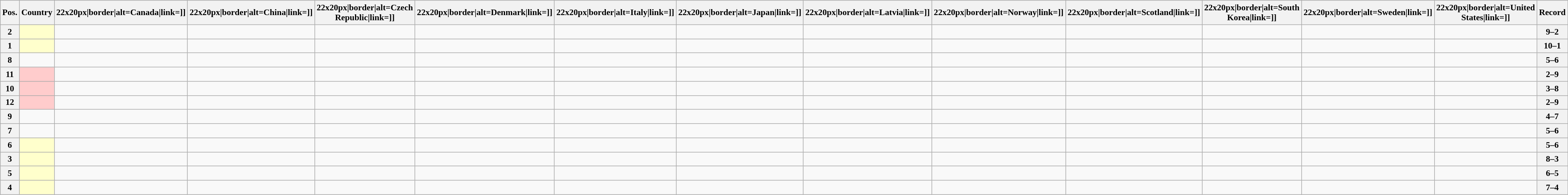<table class="wikitable sortable nowrap" style="text-align:center; font-size:0.9em">
<tr>
<th>Pos.</th>
<th>Country</th>
<th [[Image:>22x20px|border|alt=Canada|link=]]</th>
<th [[Image:>22x20px|border|alt=China|link=]]</th>
<th [[Image:>22x20px|border|alt=Czech Republic|link=]]</th>
<th [[Image:>22x20px|border|alt=Denmark|link=]]</th>
<th [[Image:>22x20px|border|alt=Italy|link=]]</th>
<th [[Image:>22x20px|border|alt=Japan|link=]]</th>
<th [[Image:>22x20px|border|alt=Latvia|link=]]</th>
<th [[Image:>22x20px|border|alt=Norway|link=]]</th>
<th [[Image:>22x20px|border|alt=Scotland|link=]]</th>
<th [[Image:>22x20px|border|alt=South Korea|link=]]</th>
<th [[Image:>22x20px|border|alt=Sweden|link=]]</th>
<th [[Image:>22x20px|border|alt=United States|link=]]</th>
<th>Record</th>
</tr>
<tr>
<th>2</th>
<td style="text-align:left; background:#ffffcc;"></td>
<td></td>
<td></td>
<td></td>
<td></td>
<td></td>
<td></td>
<td></td>
<td></td>
<td></td>
<td></td>
<td></td>
<td></td>
<th>9–2</th>
</tr>
<tr>
<th>1</th>
<td style="text-align:left; background:#ffffcc;"></td>
<td></td>
<td></td>
<td></td>
<td></td>
<td></td>
<td></td>
<td></td>
<td></td>
<td></td>
<td></td>
<td></td>
<td></td>
<th>10–1</th>
</tr>
<tr>
<th>8</th>
<td style="text-align:left;"></td>
<td></td>
<td></td>
<td></td>
<td></td>
<td></td>
<td></td>
<td></td>
<td></td>
<td></td>
<td></td>
<td></td>
<td></td>
<th>5–6</th>
</tr>
<tr>
<th>11</th>
<td style="text-align:left; background:#ffcccc;"></td>
<td></td>
<td></td>
<td></td>
<td></td>
<td></td>
<td></td>
<td></td>
<td></td>
<td></td>
<td></td>
<td></td>
<td></td>
<th>2–9</th>
</tr>
<tr>
<th>10</th>
<td style="text-align:left; background:#ffcccc;"></td>
<td></td>
<td></td>
<td></td>
<td></td>
<td></td>
<td></td>
<td></td>
<td></td>
<td></td>
<td></td>
<td></td>
<td></td>
<th>3–8</th>
</tr>
<tr>
<th>12</th>
<td style="text-align:left; background:#ffcccc;"></td>
<td></td>
<td></td>
<td></td>
<td></td>
<td></td>
<td></td>
<td></td>
<td></td>
<td></td>
<td></td>
<td></td>
<td></td>
<th>2–9</th>
</tr>
<tr>
<th>9</th>
<td style="text-align:left;"></td>
<td></td>
<td></td>
<td></td>
<td></td>
<td></td>
<td></td>
<td></td>
<td></td>
<td></td>
<td></td>
<td></td>
<td></td>
<th>4–7</th>
</tr>
<tr>
<th>7</th>
<td style="text-align:left;"></td>
<td></td>
<td></td>
<td></td>
<td></td>
<td></td>
<td></td>
<td></td>
<td></td>
<td></td>
<td></td>
<td></td>
<td></td>
<th>5–6</th>
</tr>
<tr>
<th>6</th>
<td style="text-align:left; background:#ffffcc;"></td>
<td></td>
<td></td>
<td></td>
<td></td>
<td></td>
<td></td>
<td></td>
<td></td>
<td></td>
<td></td>
<td></td>
<td></td>
<th>5–6</th>
</tr>
<tr>
<th>3</th>
<td style="text-align:left; background:#ffffcc;"></td>
<td></td>
<td></td>
<td></td>
<td></td>
<td></td>
<td></td>
<td></td>
<td></td>
<td></td>
<td></td>
<td></td>
<td></td>
<th>8–3</th>
</tr>
<tr>
<th>5</th>
<td style="text-align:left; background:#ffffcc;"></td>
<td></td>
<td></td>
<td></td>
<td></td>
<td></td>
<td></td>
<td></td>
<td></td>
<td></td>
<td></td>
<td></td>
<td></td>
<th>6–5</th>
</tr>
<tr>
<th>4</th>
<td style="text-align:left; background:#ffffcc;"></td>
<td></td>
<td></td>
<td></td>
<td></td>
<td></td>
<td></td>
<td></td>
<td></td>
<td></td>
<td></td>
<td></td>
<td></td>
<th>7–4</th>
</tr>
</table>
